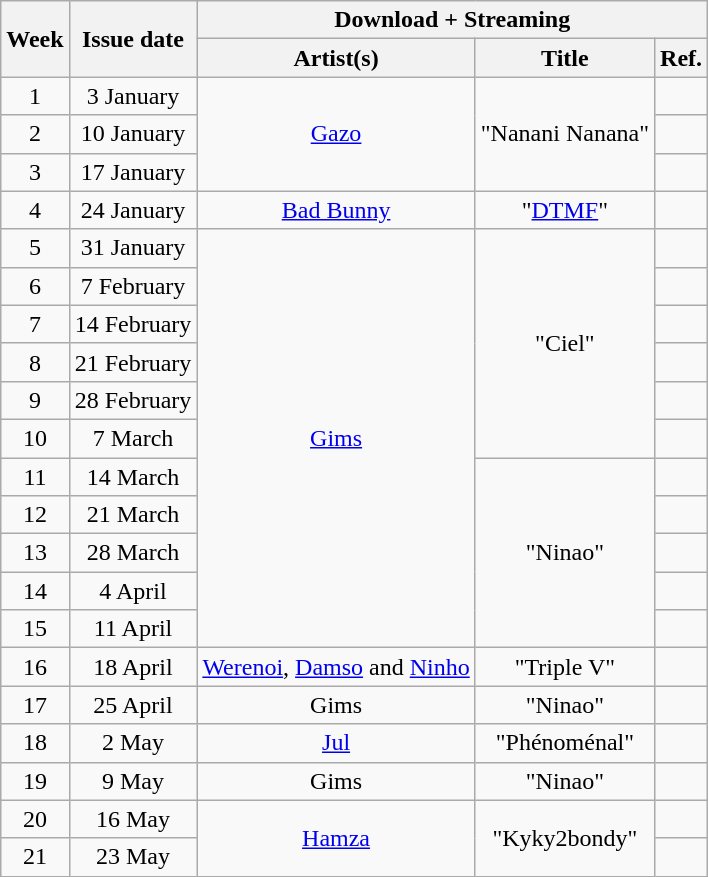<table class="wikitable" style="text-align:center;">
<tr>
<th rowspan="2">Week</th>
<th rowspan="2">Issue date</th>
<th colspan="3">Download + Streaming</th>
</tr>
<tr>
<th>Artist(s)</th>
<th>Title</th>
<th>Ref.</th>
</tr>
<tr>
<td>1</td>
<td>3 January</td>
<td rowspan=3><a href='#'>Gazo</a></td>
<td rowspan=3>"Nanani Nanana"</td>
<td></td>
</tr>
<tr>
<td>2</td>
<td>10 January</td>
<td></td>
</tr>
<tr>
<td>3</td>
<td>17 January</td>
<td></td>
</tr>
<tr>
<td>4</td>
<td>24 January</td>
<td><a href='#'>Bad Bunny</a></td>
<td>"<a href='#'>DTMF</a>"</td>
<td></td>
</tr>
<tr>
<td>5</td>
<td>31 January</td>
<td rowspan=11><a href='#'>Gims</a></td>
<td rowspan=6>"Ciel"</td>
<td></td>
</tr>
<tr>
<td>6</td>
<td>7 February</td>
<td></td>
</tr>
<tr>
<td>7</td>
<td>14 February</td>
<td></td>
</tr>
<tr>
<td>8</td>
<td>21 February</td>
<td></td>
</tr>
<tr>
<td>9</td>
<td>28 February</td>
<td></td>
</tr>
<tr>
<td>10</td>
<td>7 March</td>
<td></td>
</tr>
<tr>
<td>11</td>
<td>14 March</td>
<td rowspan=5>"Ninao"</td>
<td></td>
</tr>
<tr>
<td>12</td>
<td>21 March</td>
<td></td>
</tr>
<tr>
<td>13</td>
<td>28 March</td>
<td></td>
</tr>
<tr>
<td>14</td>
<td>4 April</td>
<td></td>
</tr>
<tr>
<td>15</td>
<td>11 April</td>
<td></td>
</tr>
<tr>
<td>16</td>
<td>18 April</td>
<td><a href='#'>Werenoi</a>, <a href='#'>Damso</a> and <a href='#'>Ninho</a></td>
<td>"Triple V"</td>
<td></td>
</tr>
<tr>
<td>17</td>
<td>25 April</td>
<td>Gims</td>
<td>"Ninao"</td>
<td></td>
</tr>
<tr>
<td>18</td>
<td>2 May</td>
<td><a href='#'>Jul</a></td>
<td>"Phénoménal"</td>
<td></td>
</tr>
<tr>
<td>19</td>
<td>9 May</td>
<td>Gims</td>
<td>"Ninao"</td>
<td></td>
</tr>
<tr>
<td>20</td>
<td>16 May</td>
<td rowspan=2><a href='#'>Hamza</a></td>
<td rowspan=2>"Kyky2bondy"</td>
<td></td>
</tr>
<tr>
<td>21</td>
<td>23 May</td>
<td></td>
</tr>
</table>
